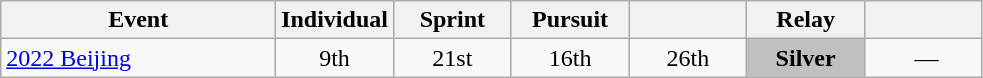<table class="wikitable" style="text-align: center;">
<tr>
<th width="28%">Event</th>
<th width="12%">Individual</th>
<th width="12%">Sprint</th>
<th width="12%">Pursuit</th>
<th width="12%"></th>
<th width="12%">Relay</th>
<th width="12%"></th>
</tr>
<tr>
<td align=left> <a href='#'>2022 Beijing</a></td>
<td>9th</td>
<td>21st</td>
<td>16th</td>
<td>26th</td>
<td style="background:silver;"><strong>Silver</strong></td>
<td> —</td>
</tr>
</table>
